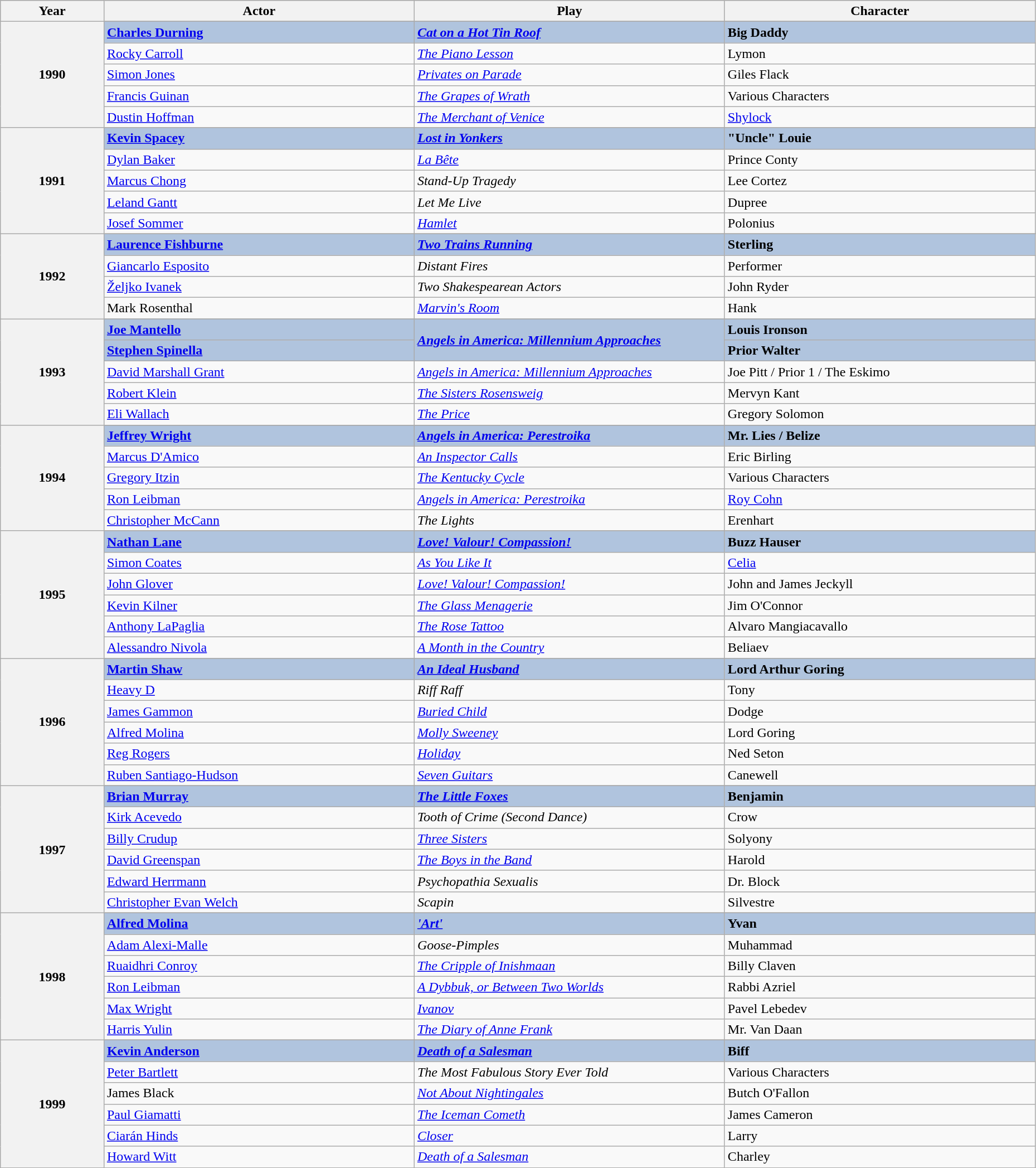<table class="wikitable" style="width:98%;">
<tr style="background:#bebebe;">
<th style="width:10%;">Year</th>
<th style="width:30%;">Actor</th>
<th style="width:30%;">Play</th>
<th style="width:30%;">Character</th>
</tr>
<tr>
<th rowspan="6" align="center">1990</th>
</tr>
<tr style="background:#B0C4DE">
<td><strong><a href='#'>Charles Durning</a></strong></td>
<td><strong><em><a href='#'>Cat on a Hot Tin Roof</a></em></strong></td>
<td><strong>Big Daddy </strong></td>
</tr>
<tr>
<td><a href='#'>Rocky Carroll</a></td>
<td><em><a href='#'>The Piano Lesson</a></em></td>
<td>Lymon</td>
</tr>
<tr>
<td><a href='#'>Simon Jones</a></td>
<td><em><a href='#'>Privates on Parade</a></em></td>
<td>Giles Flack</td>
</tr>
<tr>
<td><a href='#'>Francis Guinan</a></td>
<td><em><a href='#'>The Grapes of Wrath</a></em></td>
<td>Various Characters</td>
</tr>
<tr>
<td><a href='#'>Dustin Hoffman</a></td>
<td><em><a href='#'>The Merchant of Venice</a></em></td>
<td><a href='#'>Shylock</a></td>
</tr>
<tr>
<th rowspan="6" align="center">1991</th>
</tr>
<tr style="background:#B0C4DE">
<td><strong><a href='#'>Kevin Spacey</a></strong></td>
<td><strong><em><a href='#'>Lost in Yonkers</a></em></strong></td>
<td><strong>"Uncle" Louie </strong></td>
</tr>
<tr>
<td><a href='#'>Dylan Baker</a></td>
<td><em><a href='#'>La Bête</a></em></td>
<td>Prince Conty</td>
</tr>
<tr>
<td><a href='#'>Marcus Chong</a></td>
<td><em>Stand-Up Tragedy</em></td>
<td>Lee Cortez</td>
</tr>
<tr>
<td><a href='#'>Leland Gantt</a></td>
<td><em>Let Me Live</em></td>
<td>Dupree</td>
</tr>
<tr>
<td><a href='#'>Josef Sommer</a></td>
<td><em><a href='#'>Hamlet</a></em></td>
<td>Polonius</td>
</tr>
<tr>
<th rowspan="5" align="center">1992</th>
</tr>
<tr style="background:#B0C4DE">
<td><strong><a href='#'>Laurence Fishburne</a></strong></td>
<td><strong><em><a href='#'>Two Trains Running</a></em></strong></td>
<td><strong>Sterling </strong></td>
</tr>
<tr>
<td><a href='#'>Giancarlo Esposito</a></td>
<td><em>Distant Fires</em></td>
<td>Performer</td>
</tr>
<tr>
<td><a href='#'>Željko Ivanek</a></td>
<td><em>Two Shakespearean Actors</em></td>
<td>John Ryder</td>
</tr>
<tr>
<td>Mark Rosenthal</td>
<td><em><a href='#'>Marvin's Room</a></em></td>
<td>Hank</td>
</tr>
<tr>
<th rowspan="6" align="center">1993</th>
</tr>
<tr style="background:#B0C4DE">
<td><strong><a href='#'>Joe Mantello</a></strong></td>
<td rowspan="2"><strong><em><a href='#'>Angels in America: Millennium Approaches</a></em></strong></td>
<td><strong>Louis Ironson </strong></td>
</tr>
<tr style="background:#B0C4DE">
<td><strong><a href='#'>Stephen Spinella</a></strong></td>
<td><strong>Prior Walter </strong></td>
</tr>
<tr>
<td><a href='#'>David Marshall Grant</a></td>
<td><em><a href='#'>Angels in America: Millennium Approaches</a></em></td>
<td>Joe Pitt / Prior 1 / The Eskimo</td>
</tr>
<tr>
<td><a href='#'>Robert Klein</a></td>
<td><em><a href='#'>The Sisters Rosensweig</a></em></td>
<td>Mervyn Kant</td>
</tr>
<tr>
<td><a href='#'>Eli Wallach</a></td>
<td><em><a href='#'>The Price</a></em></td>
<td>Gregory Solomon</td>
</tr>
<tr>
<th rowspan="6" align="center">1994</th>
</tr>
<tr style="background:#B0C4DE">
<td><strong><a href='#'>Jeffrey Wright</a></strong></td>
<td><strong><em><a href='#'>Angels in America: Perestroika</a></em></strong></td>
<td><strong>Mr. Lies / Belize </strong></td>
</tr>
<tr>
<td><a href='#'>Marcus D'Amico</a></td>
<td><em><a href='#'>An Inspector Calls</a></em></td>
<td>Eric Birling</td>
</tr>
<tr>
<td><a href='#'>Gregory Itzin</a></td>
<td><em><a href='#'>The Kentucky Cycle</a></em></td>
<td>Various Characters</td>
</tr>
<tr>
<td><a href='#'>Ron Leibman</a></td>
<td><em><a href='#'>Angels in America: Perestroika</a></em></td>
<td><a href='#'>Roy Cohn</a></td>
</tr>
<tr>
<td><a href='#'>Christopher McCann</a></td>
<td><em>The Lights</em></td>
<td>Erenhart</td>
</tr>
<tr>
<th rowspan="7" align="center">1995</th>
</tr>
<tr style="background:#B0C4DE">
<td><strong><a href='#'>Nathan Lane</a></strong></td>
<td><strong><em><a href='#'>Love! Valour! Compassion!</a></em></strong></td>
<td><strong>Buzz Hauser</strong></td>
</tr>
<tr>
<td><a href='#'>Simon Coates</a></td>
<td><em><a href='#'>As You Like It</a></em></td>
<td><a href='#'>Celia</a></td>
</tr>
<tr>
<td><a href='#'>John Glover</a></td>
<td><em><a href='#'>Love! Valour! Compassion!</a></em></td>
<td>John and James Jeckyll</td>
</tr>
<tr>
<td><a href='#'>Kevin Kilner</a></td>
<td><em><a href='#'>The Glass Menagerie</a></em></td>
<td>Jim O'Connor</td>
</tr>
<tr>
<td><a href='#'>Anthony LaPaglia</a></td>
<td><em><a href='#'>The Rose Tattoo</a></em></td>
<td>Alvaro Mangiacavallo</td>
</tr>
<tr>
<td><a href='#'>Alessandro Nivola</a></td>
<td><em><a href='#'>A Month in the Country</a></em></td>
<td>Beliaev</td>
</tr>
<tr>
<th rowspan="7" align="center">1996</th>
</tr>
<tr style="background:#B0C4DE">
<td><strong><a href='#'>Martin Shaw</a></strong></td>
<td><strong><em><a href='#'>An Ideal Husband</a></em></strong></td>
<td><strong>Lord Arthur Goring</strong></td>
</tr>
<tr>
<td><a href='#'>Heavy D</a></td>
<td><em>Riff Raff</em></td>
<td>Tony</td>
</tr>
<tr>
<td><a href='#'>James Gammon</a></td>
<td><em><a href='#'>Buried Child</a></em></td>
<td>Dodge</td>
</tr>
<tr>
<td><a href='#'>Alfred Molina</a></td>
<td><em><a href='#'>Molly Sweeney</a></em></td>
<td>Lord Goring</td>
</tr>
<tr>
<td><a href='#'>Reg Rogers</a></td>
<td><em><a href='#'>Holiday</a></em></td>
<td>Ned Seton</td>
</tr>
<tr>
<td><a href='#'>Ruben Santiago-Hudson</a></td>
<td><em><a href='#'>Seven Guitars</a></em></td>
<td>Canewell</td>
</tr>
<tr>
<th rowspan="7" align="center">1997</th>
</tr>
<tr style="background:#B0C4DE">
<td><strong><a href='#'>Brian Murray</a></strong></td>
<td><strong><em><a href='#'>The Little Foxes</a></em></strong></td>
<td><strong>Benjamin </strong></td>
</tr>
<tr>
<td><a href='#'>Kirk Acevedo</a></td>
<td><em>Tooth of Crime (Second Dance)</em></td>
<td>Crow</td>
</tr>
<tr>
<td><a href='#'>Billy Crudup</a></td>
<td><em><a href='#'>Three Sisters</a></em></td>
<td>Solyony</td>
</tr>
<tr>
<td><a href='#'>David Greenspan</a></td>
<td><em><a href='#'>The Boys in the Band</a></em></td>
<td>Harold</td>
</tr>
<tr>
<td><a href='#'>Edward Herrmann</a></td>
<td><em>Psychopathia Sexualis</em></td>
<td>Dr. Block</td>
</tr>
<tr>
<td><a href='#'>Christopher Evan Welch</a></td>
<td><em>Scapin</em></td>
<td>Silvestre</td>
</tr>
<tr>
<th rowspan="7" align="center">1998</th>
</tr>
<tr style="background:#B0C4DE">
<td><strong><a href='#'>Alfred Molina</a></strong></td>
<td><strong><em><a href='#'>'Art'</a></em></strong></td>
<td><strong>Yvan</strong></td>
</tr>
<tr>
<td><a href='#'>Adam Alexi-Malle</a></td>
<td><em>Goose-Pimples</em></td>
<td>Muhammad</td>
</tr>
<tr>
<td><a href='#'>Ruaidhri Conroy</a></td>
<td><em><a href='#'>The Cripple of Inishmaan</a></em></td>
<td>Billy Claven</td>
</tr>
<tr>
<td><a href='#'>Ron Leibman</a></td>
<td><em><a href='#'>A Dybbuk, or Between Two Worlds</a></em></td>
<td>Rabbi Azriel</td>
</tr>
<tr>
<td><a href='#'>Max Wright</a></td>
<td><em><a href='#'>Ivanov</a></em></td>
<td>Pavel Lebedev</td>
</tr>
<tr>
<td><a href='#'>Harris Yulin</a></td>
<td><em><a href='#'>The Diary of Anne Frank</a></em></td>
<td>Mr. Van Daan</td>
</tr>
<tr>
<th rowspan="7" align="center">1999</th>
</tr>
<tr style="background:#B0C4DE">
<td><strong><a href='#'>Kevin Anderson</a></strong></td>
<td><strong><em><a href='#'>Death of a Salesman</a></em></strong></td>
<td><strong>Biff </strong></td>
</tr>
<tr>
<td><a href='#'>Peter Bartlett</a></td>
<td><em>The Most Fabulous Story Ever Told</em></td>
<td>Various Characters</td>
</tr>
<tr>
<td>James Black</td>
<td><em><a href='#'>Not About Nightingales</a></em></td>
<td>Butch O'Fallon</td>
</tr>
<tr>
<td><a href='#'>Paul Giamatti</a></td>
<td><em><a href='#'>The Iceman Cometh</a></em></td>
<td>James Cameron</td>
</tr>
<tr>
<td><a href='#'>Ciarán Hinds</a></td>
<td><em><a href='#'>Closer</a></em></td>
<td>Larry</td>
</tr>
<tr>
<td><a href='#'>Howard Witt</a></td>
<td><em><a href='#'>Death of a Salesman</a></em></td>
<td>Charley</td>
</tr>
</table>
